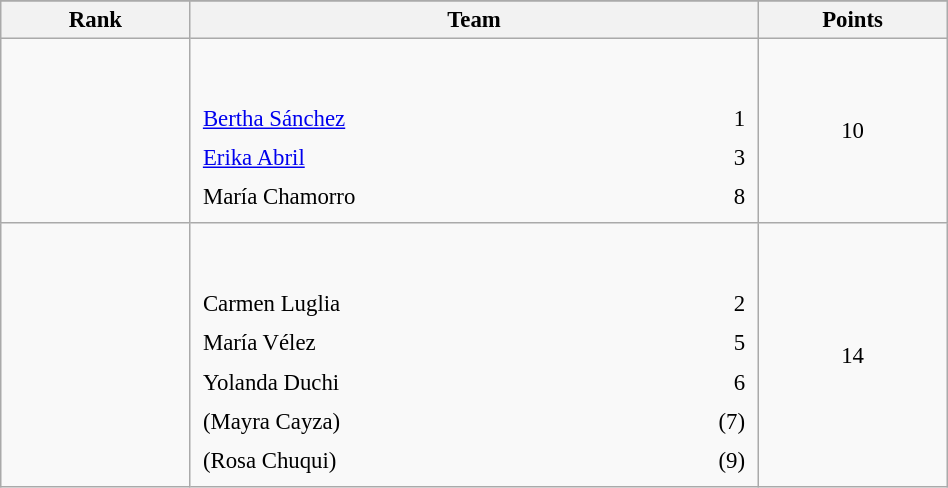<table class="wikitable sortable" style=" text-align:center; font-size:95%;" width="50%">
<tr>
</tr>
<tr>
<th width=10%>Rank</th>
<th width=30%>Team</th>
<th width=10%>Points</th>
</tr>
<tr>
<td align=center></td>
<td align=left> <br><br><table width=100%>
<tr>
<td align=left style="border:0"><a href='#'>Bertha Sánchez</a></td>
<td align=right style="border:0">1</td>
</tr>
<tr>
<td align=left style="border:0"><a href='#'>Erika Abril</a></td>
<td align=right style="border:0">3</td>
</tr>
<tr>
<td align=left style="border:0">María Chamorro</td>
<td align=right style="border:0">8</td>
</tr>
</table>
</td>
<td>10</td>
</tr>
<tr>
<td align=center></td>
<td align=left> <br><br><table width=100%>
<tr>
<td align=left style="border:0">Carmen Luglia</td>
<td align=right style="border:0">2</td>
</tr>
<tr>
<td align=left style="border:0">María Vélez</td>
<td align=right style="border:0">5</td>
</tr>
<tr>
<td align=left style="border:0">Yolanda Duchi</td>
<td align=right style="border:0">6</td>
</tr>
<tr>
<td align=left style="border:0">(Mayra Cayza)</td>
<td align=right style="border:0">(7)</td>
</tr>
<tr>
<td align=left style="border:0">(Rosa Chuqui)</td>
<td align=right style="border:0">(9)</td>
</tr>
</table>
</td>
<td>14</td>
</tr>
</table>
